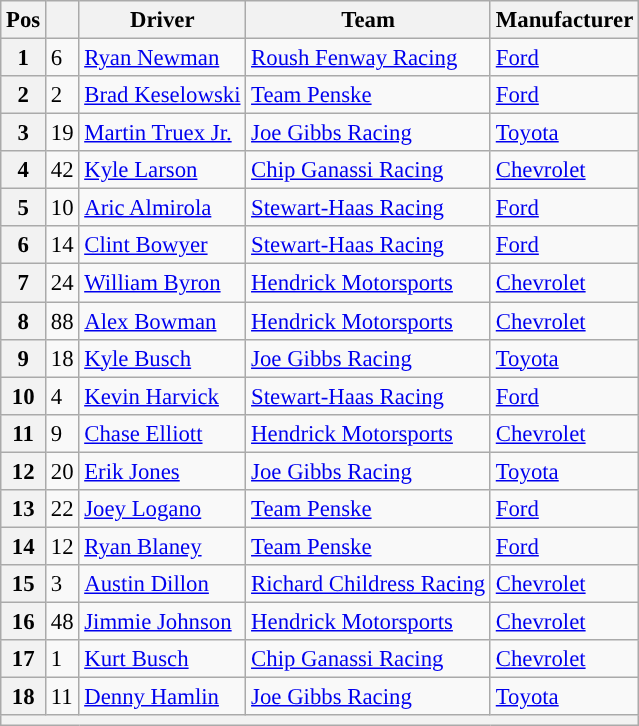<table class="wikitable" style="font-size:95%">
<tr>
<th>Pos</th>
<th></th>
<th>Driver</th>
<th>Team</th>
<th>Manufacturer</th>
</tr>
<tr>
<th>1</th>
<td>6</td>
<td><a href='#'>Ryan Newman</a></td>
<td><a href='#'>Roush Fenway Racing</a></td>
<td><a href='#'>Ford</a></td>
</tr>
<tr>
<th>2</th>
<td>2</td>
<td><a href='#'>Brad Keselowski</a></td>
<td><a href='#'>Team Penske</a></td>
<td><a href='#'>Ford</a></td>
</tr>
<tr>
<th>3</th>
<td>19</td>
<td><a href='#'>Martin Truex Jr.</a></td>
<td><a href='#'>Joe Gibbs Racing</a></td>
<td><a href='#'>Toyota</a></td>
</tr>
<tr>
<th>4</th>
<td>42</td>
<td><a href='#'>Kyle Larson</a></td>
<td><a href='#'>Chip Ganassi Racing</a></td>
<td><a href='#'>Chevrolet</a></td>
</tr>
<tr>
<th>5</th>
<td>10</td>
<td><a href='#'>Aric Almirola</a></td>
<td><a href='#'>Stewart-Haas Racing</a></td>
<td><a href='#'>Ford</a></td>
</tr>
<tr>
<th>6</th>
<td>14</td>
<td><a href='#'>Clint Bowyer</a></td>
<td><a href='#'>Stewart-Haas Racing</a></td>
<td><a href='#'>Ford</a></td>
</tr>
<tr>
<th>7</th>
<td>24</td>
<td><a href='#'>William Byron</a></td>
<td><a href='#'>Hendrick Motorsports</a></td>
<td><a href='#'>Chevrolet</a></td>
</tr>
<tr>
<th>8</th>
<td>88</td>
<td><a href='#'>Alex Bowman</a></td>
<td><a href='#'>Hendrick Motorsports</a></td>
<td><a href='#'>Chevrolet</a></td>
</tr>
<tr>
<th>9</th>
<td>18</td>
<td><a href='#'>Kyle Busch</a></td>
<td><a href='#'>Joe Gibbs Racing</a></td>
<td><a href='#'>Toyota</a></td>
</tr>
<tr>
<th>10</th>
<td>4</td>
<td><a href='#'>Kevin Harvick</a></td>
<td><a href='#'>Stewart-Haas Racing</a></td>
<td><a href='#'>Ford</a></td>
</tr>
<tr>
<th>11</th>
<td>9</td>
<td><a href='#'>Chase Elliott</a></td>
<td><a href='#'>Hendrick Motorsports</a></td>
<td><a href='#'>Chevrolet</a></td>
</tr>
<tr>
<th>12</th>
<td>20</td>
<td><a href='#'>Erik Jones</a></td>
<td><a href='#'>Joe Gibbs Racing</a></td>
<td><a href='#'>Toyota</a></td>
</tr>
<tr>
<th>13</th>
<td>22</td>
<td><a href='#'>Joey Logano</a></td>
<td><a href='#'>Team Penske</a></td>
<td><a href='#'>Ford</a></td>
</tr>
<tr>
<th>14</th>
<td>12</td>
<td><a href='#'>Ryan Blaney</a></td>
<td><a href='#'>Team Penske</a></td>
<td><a href='#'>Ford</a></td>
</tr>
<tr>
<th>15</th>
<td>3</td>
<td><a href='#'>Austin Dillon</a></td>
<td><a href='#'>Richard Childress Racing</a></td>
<td><a href='#'>Chevrolet</a></td>
</tr>
<tr>
<th>16</th>
<td>48</td>
<td><a href='#'>Jimmie Johnson</a></td>
<td><a href='#'>Hendrick Motorsports</a></td>
<td><a href='#'>Chevrolet</a></td>
</tr>
<tr>
<th>17</th>
<td>1</td>
<td><a href='#'>Kurt Busch</a></td>
<td><a href='#'>Chip Ganassi Racing</a></td>
<td><a href='#'>Chevrolet</a></td>
</tr>
<tr>
<th>18</th>
<td>11</td>
<td><a href='#'>Denny Hamlin</a></td>
<td><a href='#'>Joe Gibbs Racing</a></td>
<td><a href='#'>Toyota</a></td>
</tr>
<tr>
<th colspan="7"></th>
</tr>
</table>
